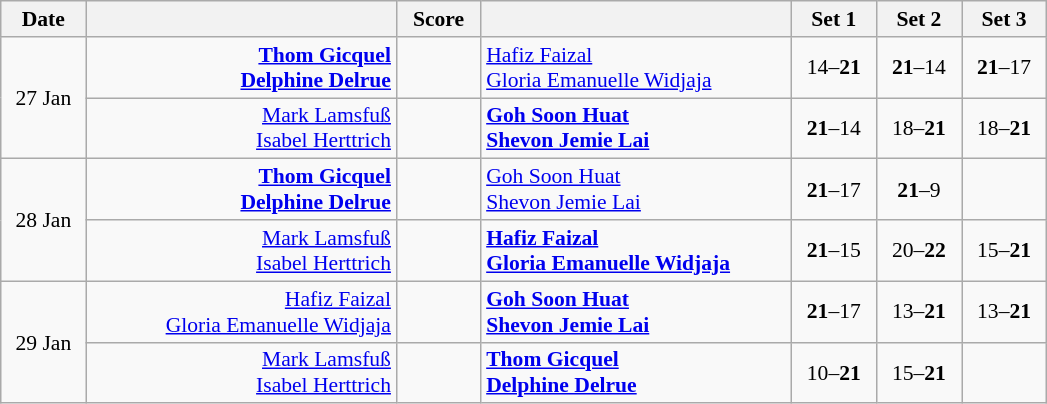<table class="wikitable" style="font-size:90%; text-align:center">
<tr>
<th width="50">Date</th>
<th width="200"></th>
<th width="50">Score</th>
<th width="200"></th>
<th width="50">Set 1</th>
<th width="50">Set 2</th>
<th width="50">Set 3</th>
</tr>
<tr>
<td rowspan="2">27 Jan</td>
<td align="right"><strong><a href='#'>Thom Gicquel</a> <br><a href='#'>Delphine Delrue</a> </strong></td>
<td></td>
<td align="left"> <a href='#'>Hafiz Faizal</a><br> <a href='#'>Gloria Emanuelle Widjaja</a></td>
<td>14–<strong>21</strong></td>
<td><strong>21</strong>–14</td>
<td><strong>21</strong>–17</td>
</tr>
<tr>
<td align="right"><a href='#'>Mark Lamsfuß</a> <br><a href='#'>Isabel Herttrich</a> </td>
<td></td>
<td align="left"><strong> <a href='#'>Goh Soon Huat</a><br> <a href='#'>Shevon Jemie Lai</a></strong></td>
<td><strong>21</strong>–14</td>
<td>18–<strong>21</strong></td>
<td>18–<strong>21</strong></td>
</tr>
<tr>
<td rowspan="2">28 Jan</td>
<td align="right"><strong><a href='#'>Thom Gicquel</a> <br><a href='#'>Delphine Delrue</a> </strong></td>
<td></td>
<td align="left"> <a href='#'>Goh Soon Huat</a><br> <a href='#'>Shevon Jemie Lai</a></td>
<td><strong>21</strong>–17</td>
<td><strong>21</strong>–9</td>
<td></td>
</tr>
<tr>
<td align="right"><a href='#'>Mark Lamsfuß</a> <br><a href='#'>Isabel Herttrich</a> </td>
<td></td>
<td align="left"><strong> <a href='#'>Hafiz Faizal</a><br> <a href='#'>Gloria Emanuelle Widjaja</a></strong></td>
<td><strong>21</strong>–15</td>
<td>20–<strong>22</strong></td>
<td>15–<strong>21</strong></td>
</tr>
<tr>
<td rowspan="2">29 Jan</td>
<td align="right"><a href='#'>Hafiz Faizal</a> <br><a href='#'>Gloria Emanuelle Widjaja</a> </td>
<td></td>
<td align="left"><strong> <a href='#'>Goh Soon Huat</a><br> <a href='#'>Shevon Jemie Lai</a></strong></td>
<td><strong>21</strong>–17</td>
<td>13–<strong>21</strong></td>
<td>13–<strong>21</strong></td>
</tr>
<tr>
<td align="right"><a href='#'>Mark Lamsfuß</a> <br><a href='#'>Isabel Herttrich</a> </td>
<td></td>
<td align="left"><strong> <a href='#'>Thom Gicquel</a><br> <a href='#'>Delphine Delrue</a></strong></td>
<td>10–<strong>21</strong></td>
<td>15–<strong>21</strong></td>
<td></td>
</tr>
</table>
